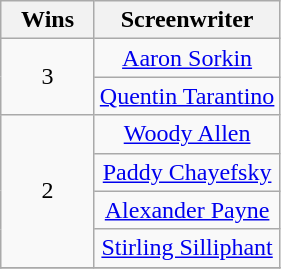<table class="wikitable" style="text-align:center;">
<tr>
<th scope="col" width="55">Wins</th>
<th scope="col" align="center">Screenwriter</th>
</tr>
<tr>
<td rowspan=2 style="text-align:center;">3</td>
<td><a href='#'>Aaron Sorkin</a></td>
</tr>
<tr>
<td><a href='#'>Quentin Tarantino</a></td>
</tr>
<tr>
<td rowspan=4 style="text-align:center;">2</td>
<td><a href='#'>Woody Allen</a></td>
</tr>
<tr>
<td><a href='#'>Paddy Chayefsky</a></td>
</tr>
<tr>
<td><a href='#'>Alexander Payne</a></td>
</tr>
<tr>
<td><a href='#'>Stirling Silliphant</a></td>
</tr>
<tr>
</tr>
</table>
